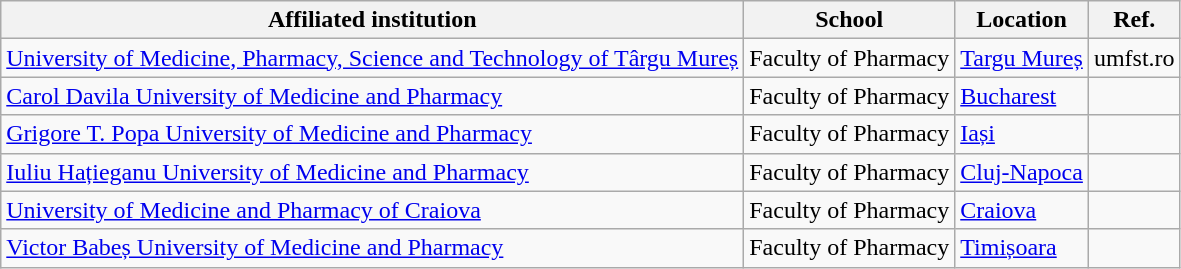<table class="wikitable sortable">
<tr>
<th>Affiliated institution</th>
<th>School</th>
<th>Location</th>
<th>Ref.</th>
</tr>
<tr>
<td><a href='#'>University of Medicine, Pharmacy, Science and Technology of Târgu Mureș</a></td>
<td>Faculty of Pharmacy</td>
<td><a href='#'>Targu Mureș</a></td>
<td>umfst.ro</td>
</tr>
<tr>
<td><a href='#'>Carol Davila University of Medicine and Pharmacy</a></td>
<td>Faculty of Pharmacy</td>
<td><a href='#'>Bucharest</a></td>
<td></td>
</tr>
<tr>
<td><a href='#'>Grigore T. Popa University of Medicine and Pharmacy</a></td>
<td>Faculty of Pharmacy</td>
<td><a href='#'>Iași</a></td>
<td></td>
</tr>
<tr>
<td><a href='#'>Iuliu Hațieganu University of Medicine and Pharmacy</a></td>
<td>Faculty of Pharmacy</td>
<td><a href='#'>Cluj-Napoca</a></td>
<td></td>
</tr>
<tr>
<td><a href='#'>University of Medicine and Pharmacy of Craiova</a></td>
<td>Faculty of Pharmacy</td>
<td><a href='#'>Craiova</a></td>
<td></td>
</tr>
<tr>
<td><a href='#'>Victor Babeș University of Medicine and Pharmacy</a></td>
<td>Faculty of Pharmacy</td>
<td><a href='#'>Timișoara</a></td>
<td></td>
</tr>
</table>
